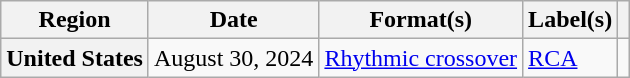<table class="wikitable plainrowheaders">
<tr>
<th scope="col">Region</th>
<th scope="col">Date</th>
<th scope="col">Format(s)</th>
<th scope="col">Label(s)</th>
<th scope="col"></th>
</tr>
<tr>
<th scope="row">United States</th>
<td>August 30, 2024</td>
<td><a href='#'>Rhythmic crossover</a></td>
<td><a href='#'>RCA</a></td>
<td align="center"></td>
</tr>
</table>
